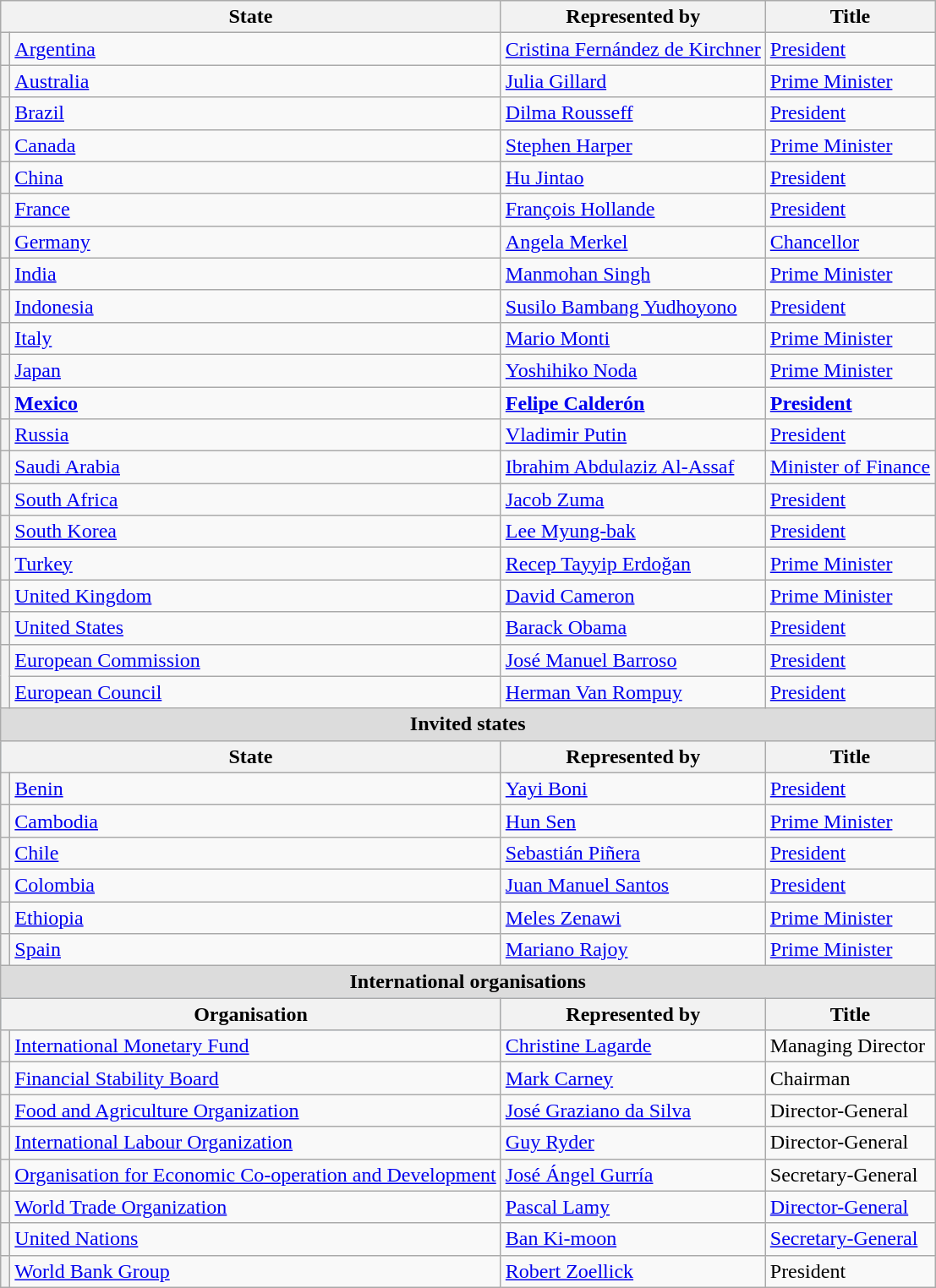<table class="wikitable">
<tr>
<th colspan=2>State</th>
<th>Represented by</th>
<th>Title</th>
</tr>
<tr>
<th></th>
<td><a href='#'>Argentina</a></td>
<td><a href='#'>Cristina Fernández de Kirchner</a></td>
<td><a href='#'>President</a></td>
</tr>
<tr>
<th></th>
<td><a href='#'>Australia</a></td>
<td><a href='#'>Julia Gillard</a></td>
<td><a href='#'>Prime Minister</a></td>
</tr>
<tr>
<th></th>
<td><a href='#'>Brazil</a></td>
<td><a href='#'>Dilma Rousseff</a></td>
<td><a href='#'>President</a></td>
</tr>
<tr>
<th></th>
<td><a href='#'>Canada</a></td>
<td><a href='#'>Stephen Harper</a></td>
<td><a href='#'>Prime Minister</a></td>
</tr>
<tr>
<th></th>
<td><a href='#'>China</a></td>
<td><a href='#'>Hu Jintao</a></td>
<td><a href='#'>President</a></td>
</tr>
<tr>
<th></th>
<td><a href='#'>France</a></td>
<td><a href='#'>François Hollande</a></td>
<td><a href='#'>President</a></td>
</tr>
<tr>
<th></th>
<td><a href='#'>Germany</a></td>
<td><a href='#'>Angela Merkel</a></td>
<td><a href='#'>Chancellor</a></td>
</tr>
<tr>
<th></th>
<td><a href='#'>India</a></td>
<td><a href='#'>Manmohan Singh</a></td>
<td><a href='#'>Prime Minister</a></td>
</tr>
<tr>
<th></th>
<td><a href='#'>Indonesia</a></td>
<td><a href='#'>Susilo Bambang Yudhoyono</a></td>
<td><a href='#'>President</a></td>
</tr>
<tr>
<th></th>
<td><a href='#'>Italy</a></td>
<td><a href='#'>Mario Monti</a></td>
<td><a href='#'>Prime Minister</a></td>
</tr>
<tr>
<th></th>
<td><a href='#'>Japan</a></td>
<td><a href='#'>Yoshihiko Noda</a></td>
<td><a href='#'>Prime Minister</a></td>
</tr>
<tr>
<th></th>
<td><strong><a href='#'>Mexico</a></strong></td>
<td><strong><a href='#'>Felipe Calderón</a></strong></td>
<td><strong><a href='#'>President</a></strong></td>
</tr>
<tr>
<th></th>
<td><a href='#'>Russia</a></td>
<td><a href='#'>Vladimir Putin</a></td>
<td><a href='#'>President</a></td>
</tr>
<tr>
<th></th>
<td><a href='#'>Saudi Arabia</a></td>
<td><a href='#'>Ibrahim Abdulaziz Al-Assaf</a></td>
<td><a href='#'>Minister of Finance</a></td>
</tr>
<tr>
<th></th>
<td><a href='#'>South Africa</a></td>
<td><a href='#'>Jacob Zuma</a></td>
<td><a href='#'>President</a></td>
</tr>
<tr>
<th></th>
<td><a href='#'>South Korea</a></td>
<td><a href='#'>Lee Myung-bak</a></td>
<td><a href='#'>President</a></td>
</tr>
<tr>
<th></th>
<td><a href='#'>Turkey</a></td>
<td><a href='#'>Recep Tayyip Erdoğan</a></td>
<td><a href='#'>Prime Minister</a></td>
</tr>
<tr>
<th></th>
<td><a href='#'>United Kingdom</a></td>
<td><a href='#'>David Cameron</a></td>
<td><a href='#'>Prime Minister</a></td>
</tr>
<tr>
<th></th>
<td><a href='#'>United States</a></td>
<td><a href='#'>Barack Obama</a></td>
<td><a href='#'>President</a></td>
</tr>
<tr>
<th rowspan="2"></th>
<td><a href='#'>European Commission</a></td>
<td><a href='#'>José Manuel Barroso</a></td>
<td><a href='#'>President</a></td>
</tr>
<tr>
<td><a href='#'>European Council</a></td>
<td><a href='#'>Herman Van Rompuy</a></td>
<td><a href='#'>President</a></td>
</tr>
<tr>
<td colspan="4" style="text-align:center; background:Gainsboro;"><strong>Invited states</strong></td>
</tr>
<tr style="background:LightSteelBlue; text-align:center;">
<th colspan=2>State</th>
<th>Represented by</th>
<th>Title</th>
</tr>
<tr>
<th></th>
<td><a href='#'>Benin</a></td>
<td><a href='#'>Yayi Boni</a></td>
<td><a href='#'>President</a></td>
</tr>
<tr>
<th></th>
<td><a href='#'>Cambodia</a></td>
<td><a href='#'>Hun Sen</a></td>
<td><a href='#'>Prime Minister</a></td>
</tr>
<tr>
<th></th>
<td><a href='#'>Chile</a></td>
<td><a href='#'>Sebastián Piñera</a></td>
<td><a href='#'>President</a></td>
</tr>
<tr>
<th></th>
<td><a href='#'>Colombia</a></td>
<td><a href='#'>Juan Manuel Santos</a></td>
<td><a href='#'>President</a></td>
</tr>
<tr>
<th></th>
<td><a href='#'>Ethiopia</a></td>
<td><a href='#'>Meles Zenawi</a></td>
<td><a href='#'>Prime Minister</a></td>
</tr>
<tr>
<th></th>
<td><a href='#'>Spain</a></td>
<td><a href='#'>Mariano Rajoy</a></td>
<td><a href='#'>Prime Minister</a></td>
</tr>
<tr>
<td colspan="4" style="text-align:center; background:Gainsboro;"><strong>International organisations</strong></td>
</tr>
<tr style="background:LightSteelBlue; text-align:center;">
<th colspan=2>Organisation</th>
<th>Represented by</th>
<th>Title</th>
</tr>
<tr>
<th></th>
<td><a href='#'>International Monetary Fund</a></td>
<td><a href='#'>Christine Lagarde</a></td>
<td>Managing Director</td>
</tr>
<tr>
<th></th>
<td><a href='#'>Financial Stability Board</a></td>
<td><a href='#'>Mark Carney</a></td>
<td>Chairman</td>
</tr>
<tr>
<th></th>
<td><a href='#'>Food and Agriculture Organization</a></td>
<td><a href='#'>José Graziano da Silva</a></td>
<td>Director-General</td>
</tr>
<tr>
<th></th>
<td><a href='#'>International Labour Organization</a></td>
<td><a href='#'>Guy Ryder</a></td>
<td>Director-General</td>
</tr>
<tr>
<th></th>
<td><a href='#'>Organisation for Economic Co-operation and Development</a></td>
<td><a href='#'>José Ángel Gurría</a></td>
<td>Secretary-General</td>
</tr>
<tr>
<th></th>
<td><a href='#'>World Trade Organization</a></td>
<td><a href='#'>Pascal Lamy</a></td>
<td><a href='#'>Director-General</a></td>
</tr>
<tr>
<th></th>
<td><a href='#'>United Nations</a></td>
<td><a href='#'>Ban Ki-moon</a></td>
<td><a href='#'>Secretary-General</a></td>
</tr>
<tr>
<th></th>
<td><a href='#'>World Bank Group</a></td>
<td><a href='#'>Robert Zoellick</a></td>
<td>President</td>
</tr>
</table>
